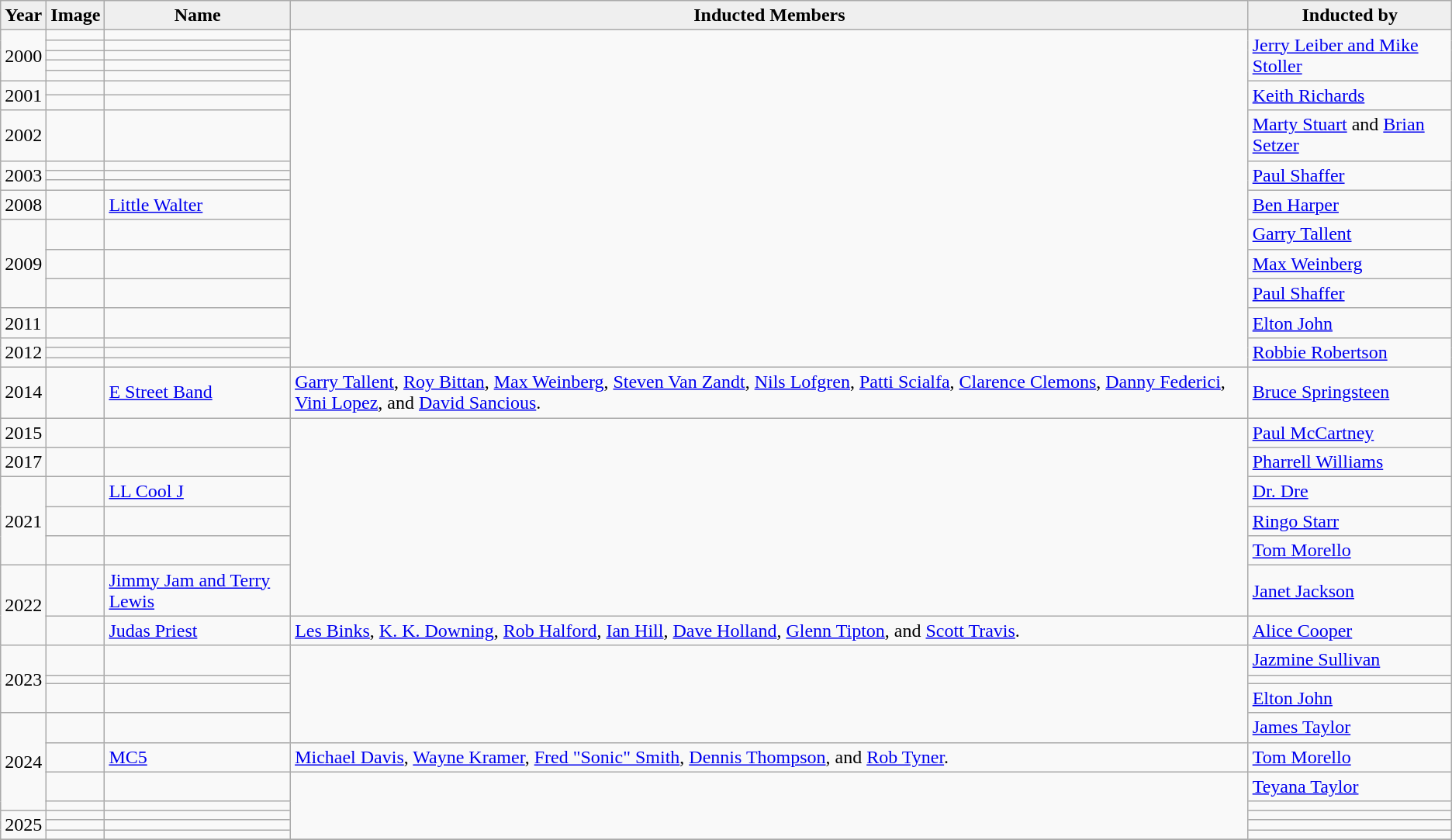<table class="wikitable sortable">
<tr>
<th style="background:#efefef;">Year</th>
<th style="background:#efefef;">Image</th>
<th style="background:#efefef;">Name</th>
<th style="background:#efefef;">Inducted Members</th>
<th style="background:#efefef;">Inducted by</th>
</tr>
<tr>
<td rowspan="5">2000</td>
<td></td>
<td></td>
<td rowspan="19"></td>
<td rowspan="5"><a href='#'>Jerry Leiber and Mike Stoller</a></td>
</tr>
<tr>
<td></td>
<td></td>
</tr>
<tr>
<td></td>
<td></td>
</tr>
<tr>
<td></td>
<td></td>
</tr>
<tr>
<td></td>
<td></td>
</tr>
<tr>
<td rowspan="2">2001</td>
<td></td>
<td></td>
<td rowspan="2"><a href='#'>Keith Richards</a></td>
</tr>
<tr>
<td></td>
<td></td>
</tr>
<tr>
<td>2002</td>
<td></td>
<td></td>
<td><a href='#'>Marty Stuart</a> and <a href='#'>Brian Setzer</a></td>
</tr>
<tr>
<td rowspan="3">2003</td>
<td></td>
<td></td>
<td rowspan="3"><a href='#'>Paul Shaffer</a></td>
</tr>
<tr>
<td></td>
<td></td>
</tr>
<tr>
<td></td>
<td></td>
</tr>
<tr>
<td>2008</td>
<td></td>
<td><a href='#'>Little Walter</a></td>
<td><a href='#'>Ben Harper</a></td>
</tr>
<tr>
<td rowspan="3">2009</td>
<td></td>
<td></td>
<td><a href='#'>Garry Tallent</a></td>
</tr>
<tr>
<td></td>
<td></td>
<td><a href='#'>Max Weinberg</a></td>
</tr>
<tr>
<td></td>
<td></td>
<td><a href='#'>Paul Shaffer</a></td>
</tr>
<tr>
<td>2011</td>
<td></td>
<td></td>
<td><a href='#'>Elton John</a></td>
</tr>
<tr>
<td rowspan="3">2012</td>
<td></td>
<td></td>
<td rowspan="3"><a href='#'>Robbie Robertson</a></td>
</tr>
<tr>
<td></td>
<td></td>
</tr>
<tr>
<td></td>
<td></td>
</tr>
<tr>
<td>2014</td>
<td></td>
<td><a href='#'>E Street Band</a></td>
<td><a href='#'>Garry Tallent</a>, <a href='#'>Roy Bittan</a>, <a href='#'>Max Weinberg</a>, <a href='#'>Steven Van Zandt</a>, <a href='#'>Nils Lofgren</a>, <a href='#'>Patti Scialfa</a>, <a href='#'>Clarence Clemons</a>, <a href='#'>Danny Federici</a>, <a href='#'>Vini Lopez</a>, and <a href='#'>David Sancious</a>.</td>
<td><a href='#'>Bruce Springsteen</a></td>
</tr>
<tr>
<td>2015</td>
<td></td>
<td></td>
<td rowspan="6"></td>
<td><a href='#'>Paul McCartney</a></td>
</tr>
<tr>
<td>2017</td>
<td></td>
<td></td>
<td><a href='#'>Pharrell Williams</a></td>
</tr>
<tr>
<td rowspan="3">2021</td>
<td></td>
<td><a href='#'>LL Cool J</a></td>
<td><a href='#'>Dr. Dre</a></td>
</tr>
<tr>
<td></td>
<td></td>
<td><a href='#'>Ringo Starr</a></td>
</tr>
<tr>
<td></td>
<td></td>
<td><a href='#'>Tom Morello</a></td>
</tr>
<tr>
<td rowspan="2">2022</td>
<td></td>
<td><a href='#'>Jimmy Jam and Terry Lewis</a></td>
<td><a href='#'>Janet Jackson</a></td>
</tr>
<tr>
<td></td>
<td><a href='#'>Judas Priest</a></td>
<td><a href='#'>Les Binks</a>, <a href='#'>K. K. Downing</a>, <a href='#'>Rob Halford</a>, <a href='#'>Ian Hill</a>, <a href='#'>Dave Holland</a>, <a href='#'>Glenn Tipton</a>, and <a href='#'>Scott Travis</a>.</td>
<td><a href='#'>Alice Cooper</a></td>
</tr>
<tr>
<td rowspan="3">2023</td>
<td></td>
<td></td>
<td rowspan="4"></td>
<td><a href='#'>Jazmine Sullivan</a></td>
</tr>
<tr>
<td></td>
<td></td>
<td></td>
</tr>
<tr>
<td></td>
<td></td>
<td><a href='#'>Elton John</a></td>
</tr>
<tr>
<td rowspan="4">2024</td>
<td></td>
<td></td>
<td><a href='#'>James Taylor</a></td>
</tr>
<tr>
<td></td>
<td><a href='#'>MC5</a></td>
<td><a href='#'>Michael Davis</a>, <a href='#'>Wayne Kramer</a>, <a href='#'>Fred "Sonic" Smith</a>, <a href='#'>Dennis Thompson</a>, and <a href='#'>Rob Tyner</a>.</td>
<td><a href='#'>Tom Morello</a></td>
</tr>
<tr>
<td></td>
<td></td>
<td rowspan="5"></td>
<td><a href='#'>Teyana Taylor</a></td>
</tr>
<tr>
<td></td>
<td></td>
<td></td>
</tr>
<tr>
<td rowspan="3">2025</td>
<td></td>
<td></td>
<td></td>
</tr>
<tr>
<td></td>
<td></td>
<td></td>
</tr>
<tr>
<td></td>
<td></td>
<td></td>
</tr>
<tr>
</tr>
</table>
